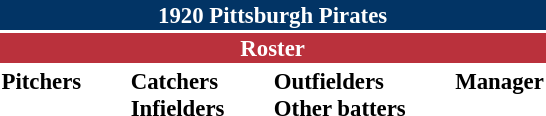<table class="toccolours" style="font-size: 95%;">
<tr>
<th colspan="10" style="background-color: #023465; color: white; text-align: center;">1920 Pittsburgh Pirates</th>
</tr>
<tr>
<td colspan="10" style="background-color: #ba313c; color: white; text-align: center;"><strong>Roster</strong></td>
</tr>
<tr>
<td valign="top"><strong>Pitchers</strong><br>










</td>
<td width="25px"></td>
<td valign="top"><strong>Catchers</strong><br>



<strong>Infielders</strong>








</td>
<td width="25px"></td>
<td valign="top"><strong>Outfielders</strong><br>




<strong>Other batters</strong>

</td>
<td width="25px"></td>
<td valign="top"><strong>Manager</strong><br></td>
</tr>
</table>
